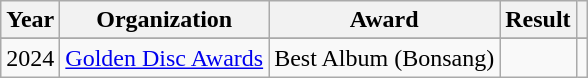<table class="wikitable">
<tr>
<th>Year</th>
<th>Organization</th>
<th>Award</th>
<th>Result</th>
<th></th>
</tr>
<tr>
</tr>
<tr>
<td style="text-align:center">2024</td>
<td><a href='#'>Golden Disc Awards</a></td>
<td>Best Album (Bonsang)</td>
<td></td>
<td style="text-align:center"></td>
</tr>
</table>
